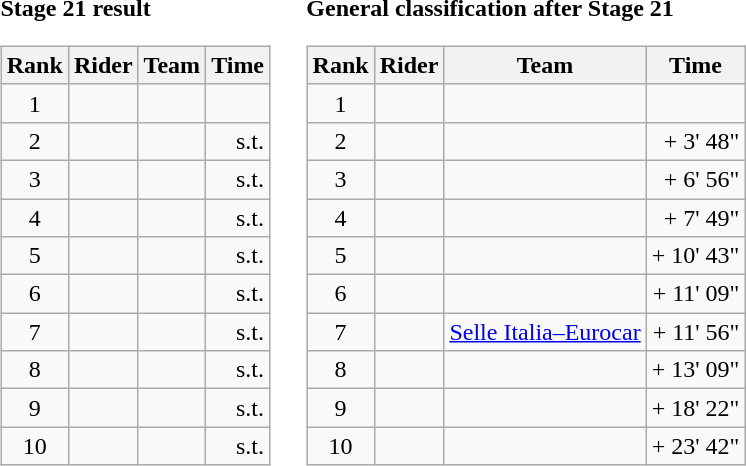<table>
<tr>
<td><strong>Stage 21 result</strong><br><table class="wikitable">
<tr>
<th scope="col">Rank</th>
<th scope="col">Rider</th>
<th scope="col">Team</th>
<th scope="col">Time</th>
</tr>
<tr>
<td style="text-align:center;">1</td>
<td></td>
<td></td>
<td style="text-align:right;"></td>
</tr>
<tr>
<td style="text-align:center;">2</td>
<td></td>
<td></td>
<td style="text-align:right;">s.t.</td>
</tr>
<tr>
<td style="text-align:center;">3</td>
<td></td>
<td></td>
<td style="text-align:right;">s.t.</td>
</tr>
<tr>
<td style="text-align:center;">4</td>
<td></td>
<td></td>
<td style="text-align:right;">s.t.</td>
</tr>
<tr>
<td style="text-align:center;">5</td>
<td></td>
<td></td>
<td style="text-align:right;">s.t.</td>
</tr>
<tr>
<td style="text-align:center;">6</td>
<td></td>
<td></td>
<td style="text-align:right;">s.t.</td>
</tr>
<tr>
<td style="text-align:center;">7</td>
<td></td>
<td></td>
<td style="text-align:right;">s.t.</td>
</tr>
<tr>
<td style="text-align:center;">8</td>
<td></td>
<td></td>
<td style="text-align:right;">s.t.</td>
</tr>
<tr>
<td style="text-align:center;">9</td>
<td></td>
<td></td>
<td style="text-align:right;">s.t.</td>
</tr>
<tr>
<td style="text-align:center;">10</td>
<td></td>
<td></td>
<td style="text-align:right;">s.t.</td>
</tr>
</table>
</td>
<td></td>
<td><strong>General classification after Stage 21</strong><br><table class="wikitable">
<tr>
<th scope="col">Rank</th>
<th scope="col">Rider</th>
<th scope="col">Team</th>
<th scope="col">Time</th>
</tr>
<tr>
<td style="text-align:center;">1</td>
<td></td>
<td></td>
<td style="text-align:right;"></td>
</tr>
<tr>
<td style="text-align:center;">2</td>
<td></td>
<td></td>
<td style="text-align:right;">+ 3' 48"</td>
</tr>
<tr>
<td style="text-align:center;">3</td>
<td></td>
<td></td>
<td style="text-align:right;">+ 6' 56"</td>
</tr>
<tr>
<td style="text-align:center;">4</td>
<td></td>
<td></td>
<td style="text-align:right;">+ 7' 49"</td>
</tr>
<tr>
<td style="text-align:center;">5</td>
<td></td>
<td></td>
<td style="text-align:right;">+ 10' 43"</td>
</tr>
<tr>
<td style="text-align:center;">6</td>
<td></td>
<td></td>
<td style="text-align:right;">+ 11' 09"</td>
</tr>
<tr>
<td style="text-align:center;">7</td>
<td></td>
<td><a href='#'>Selle Italia–Eurocar</a></td>
<td style="text-align:right;">+ 11' 56"</td>
</tr>
<tr>
<td style="text-align:center;">8</td>
<td></td>
<td></td>
<td style="text-align:right;">+ 13' 09"</td>
</tr>
<tr>
<td style="text-align:center;">9</td>
<td></td>
<td></td>
<td style="text-align:right;">+ 18' 22"</td>
</tr>
<tr>
<td style="text-align:center;">10</td>
<td></td>
<td></td>
<td style="text-align:right;">+ 23' 42"</td>
</tr>
</table>
</td>
</tr>
</table>
